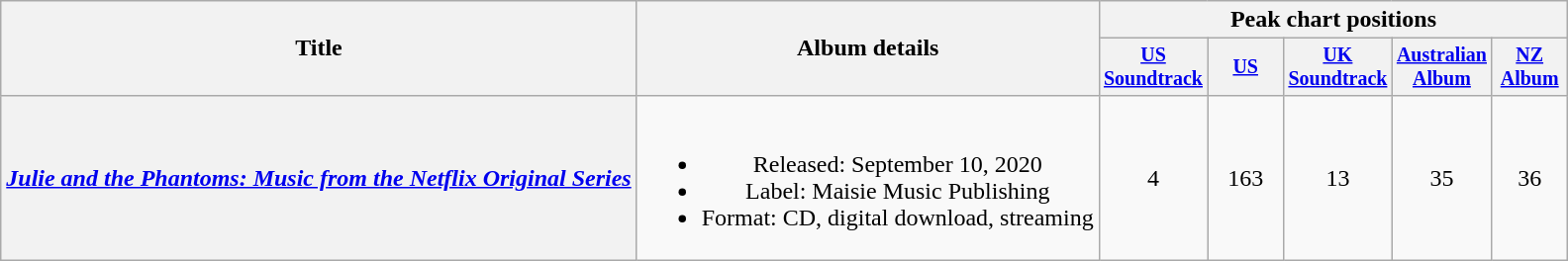<table class="wikitable plainrowheaders" style="text-align:center;">
<tr>
<th rowspan="2" scope="col">Title</th>
<th rowspan="2" scope="col">Album details</th>
<th colspan="5">Peak chart positions</th>
</tr>
<tr style="font-size:smaller;">
<th style="width:45px;"><a href='#'>US Soundtrack</a></th>
<th style="width:45px;"><a href='#'>US</a></th>
<th style="width:45px;"><a href='#'>UK Soundtrack</a></th>
<th style="width:45px;"><a href='#'>Australian Album</a></th>
<th style="width:45px;"><a href='#'>NZ Album</a></th>
</tr>
<tr>
<th scope="row"><em><a href='#'>Julie and the Phantoms: Music from the Netflix Original Series</a></em></th>
<td><br><ul><li>Released: September 10, 2020</li><li>Label: Maisie Music Publishing</li><li>Format: CD, digital download, streaming</li></ul></td>
<td>4</td>
<td>163</td>
<td>13</td>
<td>35</td>
<td>36</td>
</tr>
</table>
